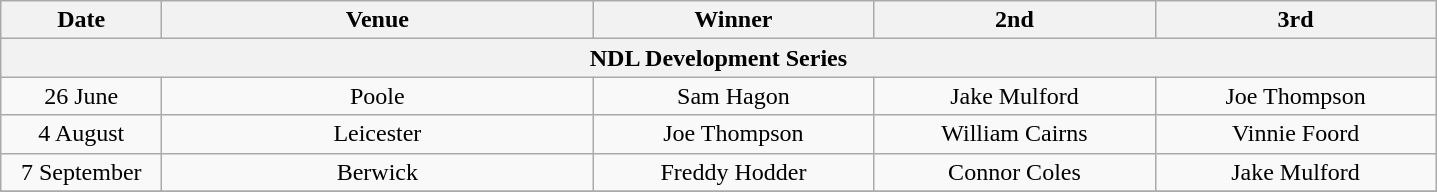<table class="wikitable" style="text-align:center">
<tr>
<th width=100>Date</th>
<th width=280>Venue</th>
<th width=180>Winner</th>
<th width=180>2nd</th>
<th width=180>3rd</th>
</tr>
<tr>
<th colspan=6>NDL Development Series</th>
</tr>
<tr>
<td align=center>26 June</td>
<td>Poole</td>
<td>Sam Hagon</td>
<td>Jake Mulford</td>
<td>Joe Thompson</td>
</tr>
<tr>
<td align=center>4 August</td>
<td>Leicester</td>
<td>Joe Thompson</td>
<td>William Cairns</td>
<td>Vinnie Foord</td>
</tr>
<tr>
<td align=center>7 September</td>
<td>Berwick</td>
<td>Freddy Hodder</td>
<td>Connor Coles</td>
<td>Jake Mulford</td>
</tr>
<tr>
</tr>
</table>
